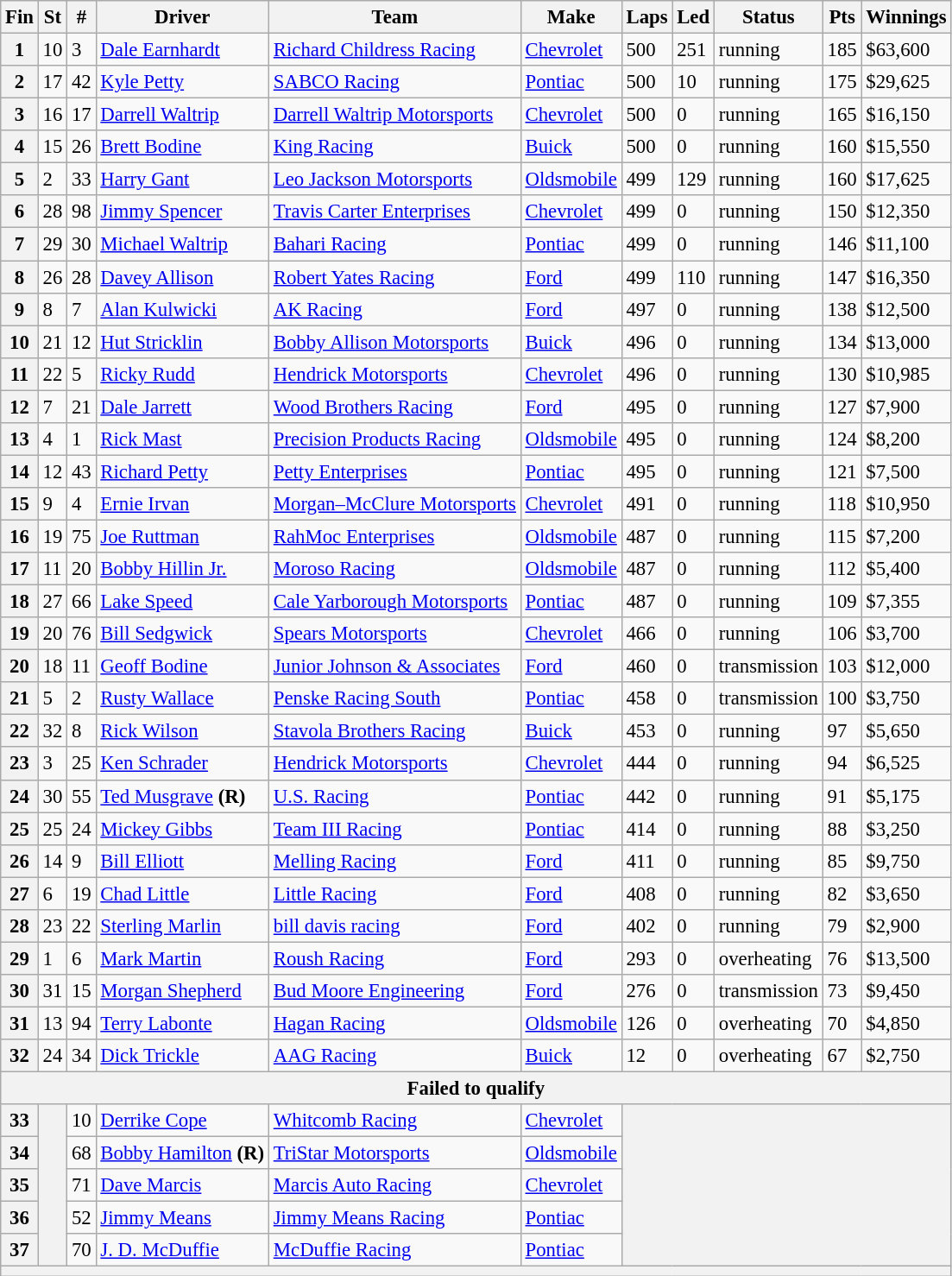<table class="wikitable" style="font-size:95%">
<tr>
<th>Fin</th>
<th>St</th>
<th>#</th>
<th>Driver</th>
<th>Team</th>
<th>Make</th>
<th>Laps</th>
<th>Led</th>
<th>Status</th>
<th>Pts</th>
<th>Winnings</th>
</tr>
<tr>
<th>1</th>
<td>10</td>
<td>3</td>
<td><a href='#'>Dale Earnhardt</a></td>
<td><a href='#'>Richard Childress Racing</a></td>
<td><a href='#'>Chevrolet</a></td>
<td>500</td>
<td>251</td>
<td>running</td>
<td>185</td>
<td>$63,600</td>
</tr>
<tr>
<th>2</th>
<td>17</td>
<td>42</td>
<td><a href='#'>Kyle Petty</a></td>
<td><a href='#'>SABCO Racing</a></td>
<td><a href='#'>Pontiac</a></td>
<td>500</td>
<td>10</td>
<td>running</td>
<td>175</td>
<td>$29,625</td>
</tr>
<tr>
<th>3</th>
<td>16</td>
<td>17</td>
<td><a href='#'>Darrell Waltrip</a></td>
<td><a href='#'>Darrell Waltrip Motorsports</a></td>
<td><a href='#'>Chevrolet</a></td>
<td>500</td>
<td>0</td>
<td>running</td>
<td>165</td>
<td>$16,150</td>
</tr>
<tr>
<th>4</th>
<td>15</td>
<td>26</td>
<td><a href='#'>Brett Bodine</a></td>
<td><a href='#'>King Racing</a></td>
<td><a href='#'>Buick</a></td>
<td>500</td>
<td>0</td>
<td>running</td>
<td>160</td>
<td>$15,550</td>
</tr>
<tr>
<th>5</th>
<td>2</td>
<td>33</td>
<td><a href='#'>Harry Gant</a></td>
<td><a href='#'>Leo Jackson Motorsports</a></td>
<td><a href='#'>Oldsmobile</a></td>
<td>499</td>
<td>129</td>
<td>running</td>
<td>160</td>
<td>$17,625</td>
</tr>
<tr>
<th>6</th>
<td>28</td>
<td>98</td>
<td><a href='#'>Jimmy Spencer</a></td>
<td><a href='#'>Travis Carter Enterprises</a></td>
<td><a href='#'>Chevrolet</a></td>
<td>499</td>
<td>0</td>
<td>running</td>
<td>150</td>
<td>$12,350</td>
</tr>
<tr>
<th>7</th>
<td>29</td>
<td>30</td>
<td><a href='#'>Michael Waltrip</a></td>
<td><a href='#'>Bahari Racing</a></td>
<td><a href='#'>Pontiac</a></td>
<td>499</td>
<td>0</td>
<td>running</td>
<td>146</td>
<td>$11,100</td>
</tr>
<tr>
<th>8</th>
<td>26</td>
<td>28</td>
<td><a href='#'>Davey Allison</a></td>
<td><a href='#'>Robert Yates Racing</a></td>
<td><a href='#'>Ford</a></td>
<td>499</td>
<td>110</td>
<td>running</td>
<td>147</td>
<td>$16,350</td>
</tr>
<tr>
<th>9</th>
<td>8</td>
<td>7</td>
<td><a href='#'>Alan Kulwicki</a></td>
<td><a href='#'>AK Racing</a></td>
<td><a href='#'>Ford</a></td>
<td>497</td>
<td>0</td>
<td>running</td>
<td>138</td>
<td>$12,500</td>
</tr>
<tr>
<th>10</th>
<td>21</td>
<td>12</td>
<td><a href='#'>Hut Stricklin</a></td>
<td><a href='#'>Bobby Allison Motorsports</a></td>
<td><a href='#'>Buick</a></td>
<td>496</td>
<td>0</td>
<td>running</td>
<td>134</td>
<td>$13,000</td>
</tr>
<tr>
<th>11</th>
<td>22</td>
<td>5</td>
<td><a href='#'>Ricky Rudd</a></td>
<td><a href='#'>Hendrick Motorsports</a></td>
<td><a href='#'>Chevrolet</a></td>
<td>496</td>
<td>0</td>
<td>running</td>
<td>130</td>
<td>$10,985</td>
</tr>
<tr>
<th>12</th>
<td>7</td>
<td>21</td>
<td><a href='#'>Dale Jarrett</a></td>
<td><a href='#'>Wood Brothers Racing</a></td>
<td><a href='#'>Ford</a></td>
<td>495</td>
<td>0</td>
<td>running</td>
<td>127</td>
<td>$7,900</td>
</tr>
<tr>
<th>13</th>
<td>4</td>
<td>1</td>
<td><a href='#'>Rick Mast</a></td>
<td><a href='#'>Precision Products Racing</a></td>
<td><a href='#'>Oldsmobile</a></td>
<td>495</td>
<td>0</td>
<td>running</td>
<td>124</td>
<td>$8,200</td>
</tr>
<tr>
<th>14</th>
<td>12</td>
<td>43</td>
<td><a href='#'>Richard Petty</a></td>
<td><a href='#'>Petty Enterprises</a></td>
<td><a href='#'>Pontiac</a></td>
<td>495</td>
<td>0</td>
<td>running</td>
<td>121</td>
<td>$7,500</td>
</tr>
<tr>
<th>15</th>
<td>9</td>
<td>4</td>
<td><a href='#'>Ernie Irvan</a></td>
<td><a href='#'>Morgan–McClure Motorsports</a></td>
<td><a href='#'>Chevrolet</a></td>
<td>491</td>
<td>0</td>
<td>running</td>
<td>118</td>
<td>$10,950</td>
</tr>
<tr>
<th>16</th>
<td>19</td>
<td>75</td>
<td><a href='#'>Joe Ruttman</a></td>
<td><a href='#'>RahMoc Enterprises</a></td>
<td><a href='#'>Oldsmobile</a></td>
<td>487</td>
<td>0</td>
<td>running</td>
<td>115</td>
<td>$7,200</td>
</tr>
<tr>
<th>17</th>
<td>11</td>
<td>20</td>
<td><a href='#'>Bobby Hillin Jr.</a></td>
<td><a href='#'>Moroso Racing</a></td>
<td><a href='#'>Oldsmobile</a></td>
<td>487</td>
<td>0</td>
<td>running</td>
<td>112</td>
<td>$5,400</td>
</tr>
<tr>
<th>18</th>
<td>27</td>
<td>66</td>
<td><a href='#'>Lake Speed</a></td>
<td><a href='#'>Cale Yarborough Motorsports</a></td>
<td><a href='#'>Pontiac</a></td>
<td>487</td>
<td>0</td>
<td>running</td>
<td>109</td>
<td>$7,355</td>
</tr>
<tr>
<th>19</th>
<td>20</td>
<td>76</td>
<td><a href='#'>Bill Sedgwick</a></td>
<td><a href='#'>Spears Motorsports</a></td>
<td><a href='#'>Chevrolet</a></td>
<td>466</td>
<td>0</td>
<td>running</td>
<td>106</td>
<td>$3,700</td>
</tr>
<tr>
<th>20</th>
<td>18</td>
<td>11</td>
<td><a href='#'>Geoff Bodine</a></td>
<td><a href='#'>Junior Johnson & Associates</a></td>
<td><a href='#'>Ford</a></td>
<td>460</td>
<td>0</td>
<td>transmission</td>
<td>103</td>
<td>$12,000</td>
</tr>
<tr>
<th>21</th>
<td>5</td>
<td>2</td>
<td><a href='#'>Rusty Wallace</a></td>
<td><a href='#'>Penske Racing South</a></td>
<td><a href='#'>Pontiac</a></td>
<td>458</td>
<td>0</td>
<td>transmission</td>
<td>100</td>
<td>$3,750</td>
</tr>
<tr>
<th>22</th>
<td>32</td>
<td>8</td>
<td><a href='#'>Rick Wilson</a></td>
<td><a href='#'>Stavola Brothers Racing</a></td>
<td><a href='#'>Buick</a></td>
<td>453</td>
<td>0</td>
<td>running</td>
<td>97</td>
<td>$5,650</td>
</tr>
<tr>
<th>23</th>
<td>3</td>
<td>25</td>
<td><a href='#'>Ken Schrader</a></td>
<td><a href='#'>Hendrick Motorsports</a></td>
<td><a href='#'>Chevrolet</a></td>
<td>444</td>
<td>0</td>
<td>running</td>
<td>94</td>
<td>$6,525</td>
</tr>
<tr>
<th>24</th>
<td>30</td>
<td>55</td>
<td><a href='#'>Ted Musgrave</a> <strong>(R)</strong></td>
<td><a href='#'>U.S. Racing</a></td>
<td><a href='#'>Pontiac</a></td>
<td>442</td>
<td>0</td>
<td>running</td>
<td>91</td>
<td>$5,175</td>
</tr>
<tr>
<th>25</th>
<td>25</td>
<td>24</td>
<td><a href='#'>Mickey Gibbs</a></td>
<td><a href='#'>Team III Racing</a></td>
<td><a href='#'>Pontiac</a></td>
<td>414</td>
<td>0</td>
<td>running</td>
<td>88</td>
<td>$3,250</td>
</tr>
<tr>
<th>26</th>
<td>14</td>
<td>9</td>
<td><a href='#'>Bill Elliott</a></td>
<td><a href='#'>Melling Racing</a></td>
<td><a href='#'>Ford</a></td>
<td>411</td>
<td>0</td>
<td>running</td>
<td>85</td>
<td>$9,750</td>
</tr>
<tr>
<th>27</th>
<td>6</td>
<td>19</td>
<td><a href='#'>Chad Little</a></td>
<td><a href='#'>Little Racing</a></td>
<td><a href='#'>Ford</a></td>
<td>408</td>
<td>0</td>
<td>running</td>
<td>82</td>
<td>$3,650</td>
</tr>
<tr>
<th>28</th>
<td>23</td>
<td>22</td>
<td><a href='#'>Sterling Marlin</a></td>
<td><a href='#'>bill davis racing</a></td>
<td><a href='#'>Ford</a></td>
<td>402</td>
<td>0</td>
<td>running</td>
<td>79</td>
<td>$2,900</td>
</tr>
<tr>
<th>29</th>
<td>1</td>
<td>6</td>
<td><a href='#'>Mark Martin</a></td>
<td><a href='#'>Roush Racing</a></td>
<td><a href='#'>Ford</a></td>
<td>293</td>
<td>0</td>
<td>overheating</td>
<td>76</td>
<td>$13,500</td>
</tr>
<tr>
<th>30</th>
<td>31</td>
<td>15</td>
<td><a href='#'>Morgan Shepherd</a></td>
<td><a href='#'>Bud Moore Engineering</a></td>
<td><a href='#'>Ford</a></td>
<td>276</td>
<td>0</td>
<td>transmission</td>
<td>73</td>
<td>$9,450</td>
</tr>
<tr>
<th>31</th>
<td>13</td>
<td>94</td>
<td><a href='#'>Terry Labonte</a></td>
<td><a href='#'>Hagan Racing</a></td>
<td><a href='#'>Oldsmobile</a></td>
<td>126</td>
<td>0</td>
<td>overheating</td>
<td>70</td>
<td>$4,850</td>
</tr>
<tr>
<th>32</th>
<td>24</td>
<td>34</td>
<td><a href='#'>Dick Trickle</a></td>
<td><a href='#'>AAG Racing</a></td>
<td><a href='#'>Buick</a></td>
<td>12</td>
<td>0</td>
<td>overheating</td>
<td>67</td>
<td>$2,750</td>
</tr>
<tr>
<th colspan="11">Failed to qualify</th>
</tr>
<tr>
<th>33</th>
<th rowspan="5"></th>
<td>10</td>
<td><a href='#'>Derrike Cope</a></td>
<td><a href='#'>Whitcomb Racing</a></td>
<td><a href='#'>Chevrolet</a></td>
<th colspan="5" rowspan="5"></th>
</tr>
<tr>
<th>34</th>
<td>68</td>
<td><a href='#'>Bobby Hamilton</a> <strong>(R)</strong></td>
<td><a href='#'>TriStar Motorsports</a></td>
<td><a href='#'>Oldsmobile</a></td>
</tr>
<tr>
<th>35</th>
<td>71</td>
<td><a href='#'>Dave Marcis</a></td>
<td><a href='#'>Marcis Auto Racing</a></td>
<td><a href='#'>Chevrolet</a></td>
</tr>
<tr>
<th>36</th>
<td>52</td>
<td><a href='#'>Jimmy Means</a></td>
<td><a href='#'>Jimmy Means Racing</a></td>
<td><a href='#'>Pontiac</a></td>
</tr>
<tr>
<th>37</th>
<td>70</td>
<td><a href='#'>J. D. McDuffie</a></td>
<td><a href='#'>McDuffie Racing</a></td>
<td><a href='#'>Pontiac</a></td>
</tr>
<tr>
<th colspan="11"></th>
</tr>
</table>
